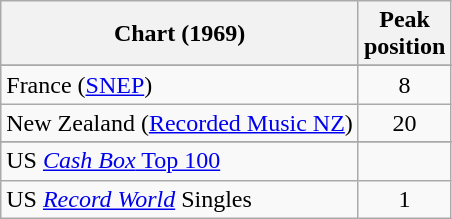<table class="wikitable sortable">
<tr>
<th align="left">Chart (1969)</th>
<th align="left">Peak<br>position</th>
</tr>
<tr>
</tr>
<tr>
<td align="left">France (<a href='#'>SNEP</a>)</td>
<td style="text-align:center;">8</td>
</tr>
<tr>
<td align="left">New Zealand (<a href='#'>Recorded Music NZ</a>)</td>
<td style="text-align:center;">20</td>
</tr>
<tr>
</tr>
<tr>
<td align="left">US <a href='#'><em>Cash Box</em> Top 100</a></td>
<td></td>
</tr>
<tr>
<td align="left">US <em><a href='#'>Record World</a></em> Singles</td>
<td style="text-align:center;">1</td>
</tr>
</table>
